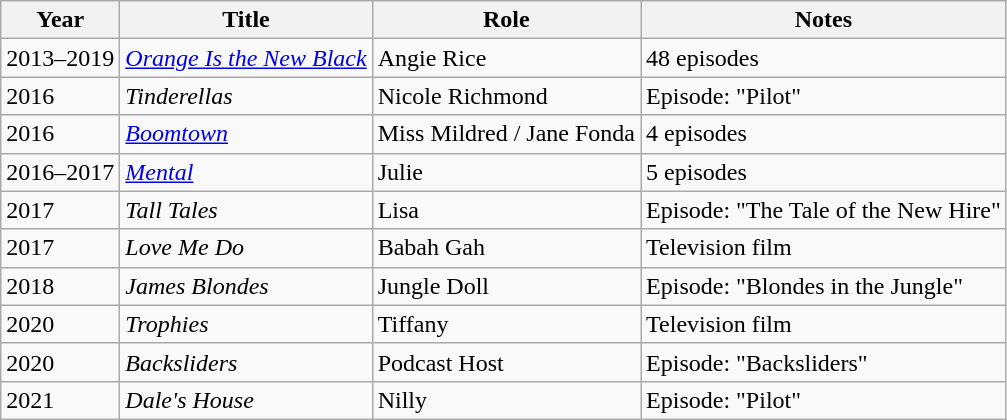<table class="wikitable sortable">
<tr>
<th>Year</th>
<th>Title</th>
<th>Role</th>
<th>Notes</th>
</tr>
<tr>
<td>2013–2019</td>
<td><em><a href='#'>Orange Is the New Black</a></em></td>
<td>Angie Rice</td>
<td>48 episodes</td>
</tr>
<tr>
<td>2016</td>
<td><em>Tinderellas</em></td>
<td>Nicole Richmond</td>
<td>Episode: "Pilot"</td>
</tr>
<tr>
<td>2016</td>
<td><a href='#'><em>Boomtown</em></a></td>
<td>Miss Mildred / Jane Fonda</td>
<td>4 episodes</td>
</tr>
<tr>
<td>2016–2017</td>
<td><a href='#'><em>Mental</em></a></td>
<td>Julie</td>
<td>5 episodes</td>
</tr>
<tr>
<td>2017</td>
<td><em>Tall Tales</em></td>
<td>Lisa</td>
<td>Episode: "The Tale of the New Hire"</td>
</tr>
<tr>
<td>2017</td>
<td><em>Love Me Do</em></td>
<td>Babah Gah</td>
<td>Television film</td>
</tr>
<tr>
<td>2018</td>
<td><em>James Blondes</em></td>
<td>Jungle Doll</td>
<td>Episode: "Blondes in the Jungle"</td>
</tr>
<tr>
<td>2020</td>
<td><em>Trophies</em></td>
<td>Tiffany</td>
<td>Television film</td>
</tr>
<tr>
<td>2020</td>
<td><em>Backsliders</em></td>
<td>Podcast Host</td>
<td>Episode: "Backsliders"</td>
</tr>
<tr>
<td>2021</td>
<td><em>Dale's House</em></td>
<td>Nilly</td>
<td>Episode: "Pilot"</td>
</tr>
</table>
